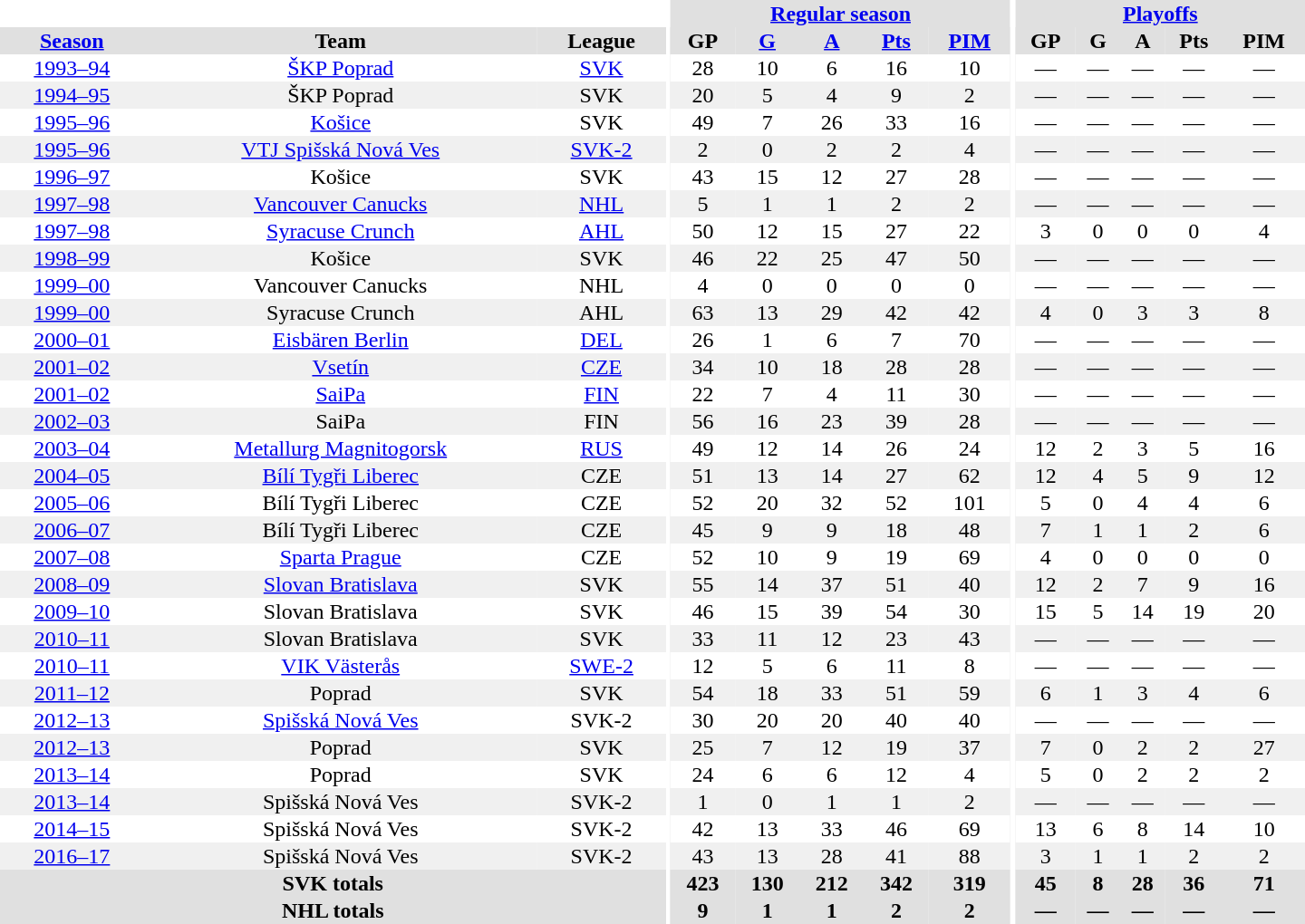<table border="0" cellpadding="1" cellspacing="0" style="text-align:center; width:60em">
<tr bgcolor="#e0e0e0">
<th colspan="3" bgcolor="#ffffff"></th>
<th rowspan="100" bgcolor="#ffffff"></th>
<th colspan="5"><a href='#'>Regular season</a></th>
<th rowspan="100" bgcolor="#ffffff"></th>
<th colspan="5"><a href='#'>Playoffs</a></th>
</tr>
<tr bgcolor="#e0e0e0">
<th><a href='#'>Season</a></th>
<th>Team</th>
<th>League</th>
<th>GP</th>
<th><a href='#'>G</a></th>
<th><a href='#'>A</a></th>
<th><a href='#'>Pts</a></th>
<th><a href='#'>PIM</a></th>
<th>GP</th>
<th>G</th>
<th>A</th>
<th>Pts</th>
<th>PIM</th>
</tr>
<tr>
<td><a href='#'>1993–94</a></td>
<td><a href='#'>ŠKP Poprad</a></td>
<td><a href='#'>SVK</a></td>
<td>28</td>
<td>10</td>
<td>6</td>
<td>16</td>
<td>10</td>
<td>—</td>
<td>—</td>
<td>—</td>
<td>—</td>
<td>—</td>
</tr>
<tr bgcolor="#f0f0f0">
<td><a href='#'>1994–95</a></td>
<td>ŠKP Poprad</td>
<td>SVK</td>
<td>20</td>
<td>5</td>
<td>4</td>
<td>9</td>
<td>2</td>
<td>—</td>
<td>—</td>
<td>—</td>
<td>—</td>
<td>—</td>
</tr>
<tr>
<td><a href='#'>1995–96</a></td>
<td><a href='#'>Košice</a></td>
<td>SVK</td>
<td>49</td>
<td>7</td>
<td>26</td>
<td>33</td>
<td>16</td>
<td>—</td>
<td>—</td>
<td>—</td>
<td>—</td>
<td>—</td>
</tr>
<tr bgcolor="#f0f0f0">
<td><a href='#'>1995–96</a></td>
<td><a href='#'>VTJ Spišská Nová Ves</a></td>
<td><a href='#'>SVK-2</a></td>
<td>2</td>
<td>0</td>
<td>2</td>
<td>2</td>
<td>4</td>
<td>—</td>
<td>—</td>
<td>—</td>
<td>—</td>
<td>—</td>
</tr>
<tr>
<td><a href='#'>1996–97</a></td>
<td>Košice</td>
<td>SVK</td>
<td>43</td>
<td>15</td>
<td>12</td>
<td>27</td>
<td>28</td>
<td>—</td>
<td>—</td>
<td>—</td>
<td>—</td>
<td>—</td>
</tr>
<tr bgcolor="#f0f0f0">
<td><a href='#'>1997–98</a></td>
<td><a href='#'>Vancouver Canucks</a></td>
<td><a href='#'>NHL</a></td>
<td>5</td>
<td>1</td>
<td>1</td>
<td>2</td>
<td>2</td>
<td>—</td>
<td>—</td>
<td>—</td>
<td>—</td>
<td>—</td>
</tr>
<tr>
<td><a href='#'>1997–98</a></td>
<td><a href='#'>Syracuse Crunch</a></td>
<td><a href='#'>AHL</a></td>
<td>50</td>
<td>12</td>
<td>15</td>
<td>27</td>
<td>22</td>
<td>3</td>
<td>0</td>
<td>0</td>
<td>0</td>
<td>4</td>
</tr>
<tr bgcolor="#f0f0f0">
<td><a href='#'>1998–99</a></td>
<td>Košice</td>
<td>SVK</td>
<td>46</td>
<td>22</td>
<td>25</td>
<td>47</td>
<td>50</td>
<td>—</td>
<td>—</td>
<td>—</td>
<td>—</td>
<td>—</td>
</tr>
<tr>
<td><a href='#'>1999–00</a></td>
<td>Vancouver Canucks</td>
<td>NHL</td>
<td>4</td>
<td>0</td>
<td>0</td>
<td>0</td>
<td>0</td>
<td>—</td>
<td>—</td>
<td>—</td>
<td>—</td>
<td>—</td>
</tr>
<tr bgcolor="#f0f0f0">
<td><a href='#'>1999–00</a></td>
<td>Syracuse Crunch</td>
<td>AHL</td>
<td>63</td>
<td>13</td>
<td>29</td>
<td>42</td>
<td>42</td>
<td>4</td>
<td>0</td>
<td>3</td>
<td>3</td>
<td>8</td>
</tr>
<tr>
<td><a href='#'>2000–01</a></td>
<td><a href='#'>Eisbären Berlin</a></td>
<td><a href='#'>DEL</a></td>
<td>26</td>
<td>1</td>
<td>6</td>
<td>7</td>
<td>70</td>
<td>—</td>
<td>—</td>
<td>—</td>
<td>—</td>
<td>—</td>
</tr>
<tr bgcolor="#f0f0f0">
<td><a href='#'>2001–02</a></td>
<td><a href='#'>Vsetín</a></td>
<td><a href='#'>CZE</a></td>
<td>34</td>
<td>10</td>
<td>18</td>
<td>28</td>
<td>28</td>
<td>—</td>
<td>—</td>
<td>—</td>
<td>—</td>
<td>—</td>
</tr>
<tr>
<td><a href='#'>2001–02</a></td>
<td><a href='#'>SaiPa</a></td>
<td><a href='#'>FIN</a></td>
<td>22</td>
<td>7</td>
<td>4</td>
<td>11</td>
<td>30</td>
<td>—</td>
<td>—</td>
<td>—</td>
<td>—</td>
<td>—</td>
</tr>
<tr bgcolor="#f0f0f0">
<td><a href='#'>2002–03</a></td>
<td>SaiPa</td>
<td>FIN</td>
<td>56</td>
<td>16</td>
<td>23</td>
<td>39</td>
<td>28</td>
<td>—</td>
<td>—</td>
<td>—</td>
<td>—</td>
<td>—</td>
</tr>
<tr>
<td><a href='#'>2003–04</a></td>
<td><a href='#'>Metallurg Magnitogorsk</a></td>
<td><a href='#'>RUS</a></td>
<td>49</td>
<td>12</td>
<td>14</td>
<td>26</td>
<td>24</td>
<td>12</td>
<td>2</td>
<td>3</td>
<td>5</td>
<td>16</td>
</tr>
<tr bgcolor="#f0f0f0">
<td><a href='#'>2004–05</a></td>
<td><a href='#'>Bílí Tygři Liberec</a></td>
<td>CZE</td>
<td>51</td>
<td>13</td>
<td>14</td>
<td>27</td>
<td>62</td>
<td>12</td>
<td>4</td>
<td>5</td>
<td>9</td>
<td>12</td>
</tr>
<tr>
<td><a href='#'>2005–06</a></td>
<td>Bílí Tygři Liberec</td>
<td>CZE</td>
<td>52</td>
<td>20</td>
<td>32</td>
<td>52</td>
<td>101</td>
<td>5</td>
<td>0</td>
<td>4</td>
<td>4</td>
<td>6</td>
</tr>
<tr bgcolor="#f0f0f0">
<td><a href='#'>2006–07</a></td>
<td>Bílí Tygři Liberec</td>
<td>CZE</td>
<td>45</td>
<td>9</td>
<td>9</td>
<td>18</td>
<td>48</td>
<td>7</td>
<td>1</td>
<td>1</td>
<td>2</td>
<td>6</td>
</tr>
<tr>
<td><a href='#'>2007–08</a></td>
<td><a href='#'>Sparta Prague</a></td>
<td>CZE</td>
<td>52</td>
<td>10</td>
<td>9</td>
<td>19</td>
<td>69</td>
<td>4</td>
<td>0</td>
<td>0</td>
<td>0</td>
<td>0</td>
</tr>
<tr bgcolor="#f0f0f0">
<td><a href='#'>2008–09</a></td>
<td><a href='#'>Slovan Bratislava</a></td>
<td>SVK</td>
<td>55</td>
<td>14</td>
<td>37</td>
<td>51</td>
<td>40</td>
<td>12</td>
<td>2</td>
<td>7</td>
<td>9</td>
<td>16</td>
</tr>
<tr>
<td><a href='#'>2009–10</a></td>
<td>Slovan Bratislava</td>
<td>SVK</td>
<td>46</td>
<td>15</td>
<td>39</td>
<td>54</td>
<td>30</td>
<td>15</td>
<td>5</td>
<td>14</td>
<td>19</td>
<td>20</td>
</tr>
<tr bgcolor="#f0f0f0">
<td><a href='#'>2010–11</a></td>
<td>Slovan Bratislava</td>
<td>SVK</td>
<td>33</td>
<td>11</td>
<td>12</td>
<td>23</td>
<td>43</td>
<td>—</td>
<td>—</td>
<td>—</td>
<td>—</td>
<td>—</td>
</tr>
<tr>
<td><a href='#'>2010–11</a></td>
<td><a href='#'>VIK Västerås</a></td>
<td><a href='#'>SWE-2</a></td>
<td>12</td>
<td>5</td>
<td>6</td>
<td>11</td>
<td>8</td>
<td>—</td>
<td>—</td>
<td>—</td>
<td>—</td>
<td>—</td>
</tr>
<tr bgcolor="#f0f0f0">
<td><a href='#'>2011–12</a></td>
<td>Poprad</td>
<td>SVK</td>
<td>54</td>
<td>18</td>
<td>33</td>
<td>51</td>
<td>59</td>
<td>6</td>
<td>1</td>
<td>3</td>
<td>4</td>
<td>6</td>
</tr>
<tr>
<td><a href='#'>2012–13</a></td>
<td><a href='#'>Spišská Nová Ves</a></td>
<td>SVK-2</td>
<td>30</td>
<td>20</td>
<td>20</td>
<td>40</td>
<td>40</td>
<td>—</td>
<td>—</td>
<td>—</td>
<td>—</td>
<td>—</td>
</tr>
<tr bgcolor="#f0f0f0">
<td><a href='#'>2012–13</a></td>
<td>Poprad</td>
<td>SVK</td>
<td>25</td>
<td>7</td>
<td>12</td>
<td>19</td>
<td>37</td>
<td>7</td>
<td>0</td>
<td>2</td>
<td>2</td>
<td>27</td>
</tr>
<tr>
<td><a href='#'>2013–14</a></td>
<td>Poprad</td>
<td>SVK</td>
<td>24</td>
<td>6</td>
<td>6</td>
<td>12</td>
<td>4</td>
<td>5</td>
<td>0</td>
<td>2</td>
<td>2</td>
<td>2</td>
</tr>
<tr bgcolor="#f0f0f0">
<td><a href='#'>2013–14</a></td>
<td>Spišská Nová Ves</td>
<td>SVK-2</td>
<td>1</td>
<td>0</td>
<td>1</td>
<td>1</td>
<td>2</td>
<td>—</td>
<td>—</td>
<td>—</td>
<td>—</td>
<td>—</td>
</tr>
<tr>
<td><a href='#'>2014–15</a></td>
<td>Spišská Nová Ves</td>
<td>SVK-2</td>
<td>42</td>
<td>13</td>
<td>33</td>
<td>46</td>
<td>69</td>
<td>13</td>
<td>6</td>
<td>8</td>
<td>14</td>
<td>10</td>
</tr>
<tr bgcolor="#f0f0f0">
<td><a href='#'>2016–17</a></td>
<td>Spišská Nová Ves</td>
<td>SVK-2</td>
<td>43</td>
<td>13</td>
<td>28</td>
<td>41</td>
<td>88</td>
<td>3</td>
<td>1</td>
<td>1</td>
<td>2</td>
<td>2</td>
</tr>
<tr bgcolor="#e0e0e0">
<th colspan="3">SVK totals</th>
<th>423</th>
<th>130</th>
<th>212</th>
<th>342</th>
<th>319</th>
<th>45</th>
<th>8</th>
<th>28</th>
<th>36</th>
<th>71</th>
</tr>
<tr bgcolor="#e0e0e0">
<th colspan="3">NHL totals</th>
<th>9</th>
<th>1</th>
<th>1</th>
<th>2</th>
<th>2</th>
<th>—</th>
<th>—</th>
<th>—</th>
<th>—</th>
<th>—</th>
</tr>
</table>
